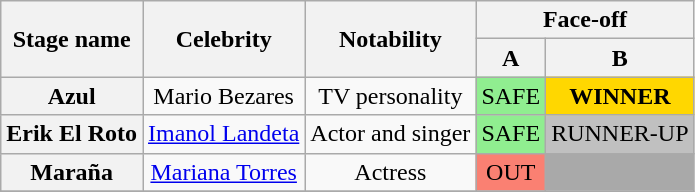<table class="wikitable" style="text-align:center; ">
<tr>
<th rowspan=2>Stage name</th>
<th rowspan=2>Celebrity</th>
<th rowspan=2>Notability</th>
<th colspan=3>Face-off</th>
</tr>
<tr>
<th>A</th>
<th>B</th>
</tr>
<tr>
<th>Azul</th>
<td>Mario Bezares</td>
<td>TV personality</td>
<td bgcolor=lightgreen>SAFE</td>
<td bgcolor=gold><strong>WINNER</strong></td>
</tr>
<tr>
<th>Erik El Roto</th>
<td><a href='#'>Imanol Landeta</a></td>
<td>Actor and singer</td>
<td bgcolor=lightgreen>SAFE</td>
<td bgcolor=silver>RUNNER-UP</td>
</tr>
<tr>
<th>Maraña</th>
<td><a href='#'>Mariana Torres</a></td>
<td>Actress</td>
<td bgcolor=salmon>OUT</td>
<td bgcolor=darkgrey></td>
</tr>
<tr>
</tr>
</table>
